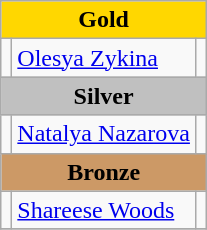<table class="wikitable">
<tr bgcolor=gold>
<td colspan=3 align=center><strong>Gold</strong></td>
</tr>
<tr>
<td></td>
<td><a href='#'>Olesya Zykina</a></td>
<td></td>
</tr>
<tr bgcolor=silver>
<td colspan=3 align=center><strong>Silver</strong></td>
</tr>
<tr>
<td></td>
<td><a href='#'>Natalya Nazarova</a></td>
<td></td>
</tr>
<tr bgcolor=cc9966>
<td colspan=3 align=center><strong>Bronze</strong></td>
</tr>
<tr>
<td></td>
<td><a href='#'>Shareese Woods</a></td>
<td></td>
</tr>
<tr>
</tr>
</table>
